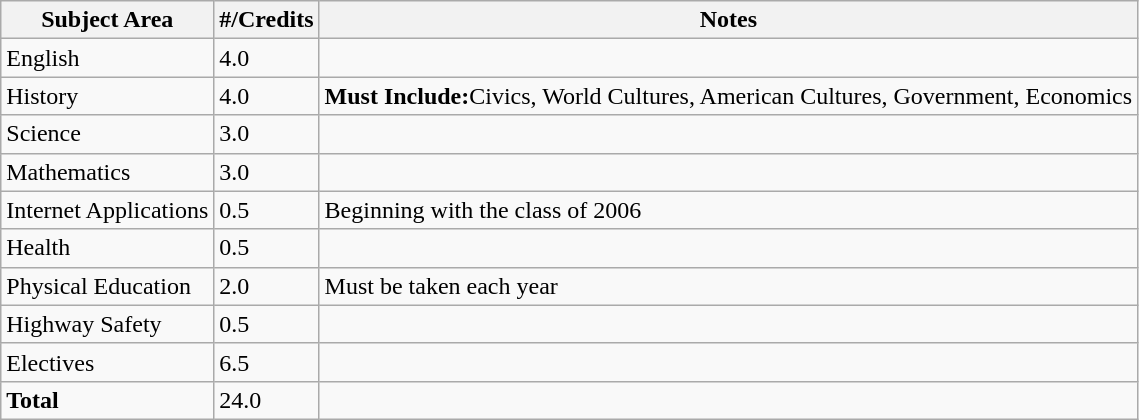<table class="wikitable">
<tr>
<th>Subject Area</th>
<th>#/Credits</th>
<th>Notes</th>
</tr>
<tr>
<td>English</td>
<td>4.0</td>
<td></td>
</tr>
<tr>
<td>History</td>
<td>4.0</td>
<td><strong>Must Include:</strong>Civics, World Cultures, American Cultures, Government, Economics</td>
</tr>
<tr>
<td>Science</td>
<td>3.0</td>
<td></td>
</tr>
<tr>
<td>Mathematics</td>
<td>3.0</td>
<td></td>
</tr>
<tr>
<td>Internet Applications</td>
<td>0.5</td>
<td>Beginning with the class of 2006</td>
</tr>
<tr>
<td>Health</td>
<td>0.5</td>
<td></td>
</tr>
<tr>
<td>Physical Education</td>
<td>2.0</td>
<td>Must be taken each year</td>
</tr>
<tr>
<td>Highway Safety</td>
<td>0.5</td>
<td></td>
</tr>
<tr>
<td>Electives</td>
<td>6.5</td>
<td></td>
</tr>
<tr>
<td><strong>Total</strong></td>
<td>24.0</td>
</tr>
</table>
